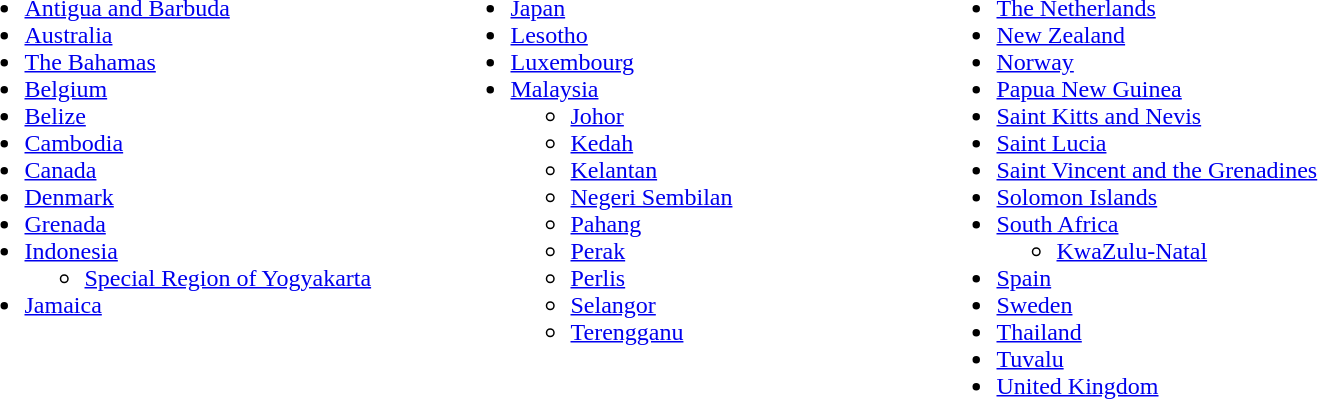<table>
<tr>
<td valign="top" style="width:20em;"><br><ul><li> <a href='#'>Antigua and Barbuda</a></li><li> <a href='#'>Australia</a></li><li> <a href='#'>The Bahamas</a></li><li> <a href='#'>Belgium</a></li><li> <a href='#'>Belize</a></li><li> <a href='#'>Cambodia</a></li><li> <a href='#'>Canada</a></li><li> <a href='#'>Denmark</a></li><li> <a href='#'>Grenada</a></li><li> <a href='#'>Indonesia</a><ul><li> <a href='#'>Special Region of Yogyakarta</a></li></ul></li><li> <a href='#'>Jamaica</a></li></ul></td>
<td valign="top"  style="width:20em;"><br><ul><li> <a href='#'>Japan</a></li><li> <a href='#'>Lesotho</a></li><li> <a href='#'>Luxembourg</a></li><li> <a href='#'>Malaysia</a><ul><li> <a href='#'>Johor</a></li><li> <a href='#'>Kedah</a></li><li> <a href='#'>Kelantan</a></li><li> <a href='#'>Negeri Sembilan</a></li><li> <a href='#'>Pahang</a></li><li> <a href='#'>Perak</a></li><li> <a href='#'>Perlis</a></li><li> <a href='#'>Selangor</a></li><li> <a href='#'>Terengganu</a></li></ul></li></ul></td>
<td valign="top" style="width:20em;"><br><ul><li> <a href='#'>The Netherlands</a></li><li> <a href='#'>New Zealand</a></li><li> <a href='#'>Norway</a></li><li> <a href='#'>Papua New Guinea</a></li><li> <a href='#'>Saint Kitts and Nevis</a></li><li> <a href='#'>Saint Lucia</a></li><li> <a href='#'>Saint Vincent and the Grenadines</a></li><li> <a href='#'>Solomon Islands</a></li><li> <a href='#'>South Africa</a><ul><li> <a href='#'>KwaZulu-Natal</a></li></ul></li><li> <a href='#'>Spain</a></li><li> <a href='#'>Sweden</a></li><li> <a href='#'>Thailand</a></li><li> <a href='#'>Tuvalu</a></li><li> <a href='#'>United Kingdom</a></li></ul></td>
</tr>
</table>
